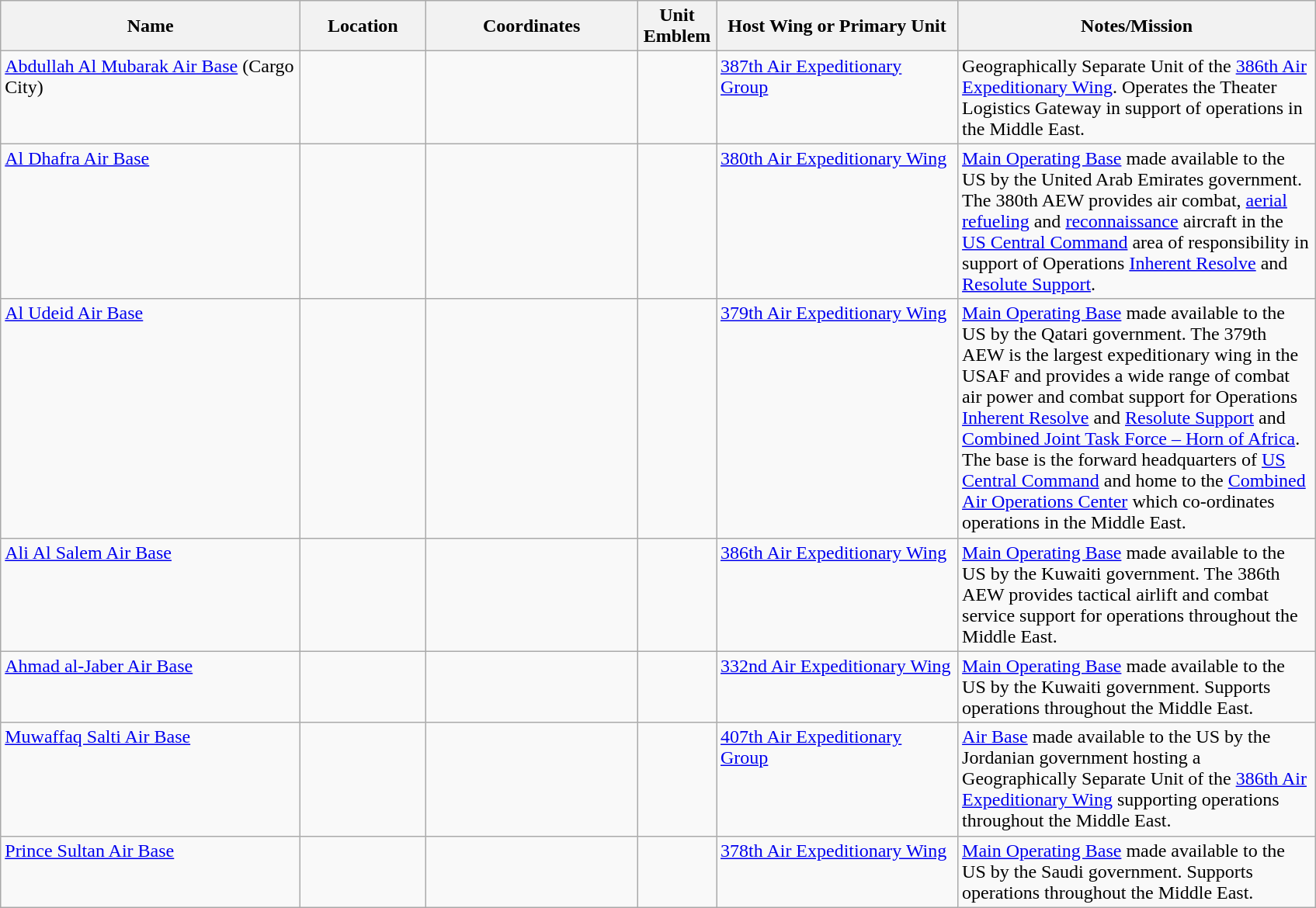<table class="wikitable sortable">
<tr>
<th scope="col" width="250">Name</th>
<th scope="col" width="100">Location</th>
<th scope="col" width="175">Coordinates</th>
<th scope="col" width="60">Unit Emblem</th>
<th scope="col" width="200">Host Wing or Primary Unit</th>
<th scope="col" width="300">Notes/Mission</th>
</tr>
<tr valign="top">
<td><a href='#'>Abdullah Al Mubarak Air Base</a> (Cargo City)</td>
<td></td>
<td></td>
<td></td>
<td><a href='#'>387th Air Expeditionary Group</a></td>
<td>Geographically Separate Unit of the <a href='#'>386th Air Expeditionary Wing</a>. Operates the Theater Logistics Gateway in support of operations in the Middle East.</td>
</tr>
<tr valign="top">
<td><a href='#'>Al Dhafra Air Base</a></td>
<td></td>
<td></td>
<td> <br></td>
<td><a href='#'>380th Air Expeditionary Wing</a></td>
<td><a href='#'>Main Operating Base</a> made available to the US by the United Arab Emirates government. The 380th AEW provides air combat, <a href='#'>aerial refueling</a> and <a href='#'>reconnaissance</a> aircraft in the <a href='#'>US Central Command</a> area of responsibility in support of Operations <a href='#'>Inherent Resolve</a> and <a href='#'>Resolute Support</a>.</td>
</tr>
<tr valign="top">
<td><a href='#'>Al Udeid Air Base</a></td>
<td></td>
<td></td>
<td> <br></td>
<td><a href='#'>379th Air Expeditionary Wing</a> <br></td>
<td><a href='#'>Main Operating Base</a> made available to the US by the Qatari government. The 379th AEW is the largest expeditionary wing in the USAF and provides a wide range of combat air power and combat support for Operations <a href='#'>Inherent Resolve</a> and <a href='#'>Resolute Support</a> and <a href='#'>Combined Joint Task Force – Horn of Africa</a>. The base is the forward headquarters of <a href='#'>US Central Command</a> and home to the <a href='#'>Combined Air Operations Center</a> which co-ordinates operations in the Middle East.</td>
</tr>
<tr valign="top">
<td><a href='#'>Ali Al Salem Air Base</a></td>
<td></td>
<td></td>
<td></td>
<td><a href='#'>386th Air Expeditionary Wing</a></td>
<td><a href='#'>Main Operating Base</a> made available to the US by the Kuwaiti government. The 386th AEW provides tactical airlift and combat service support for operations throughout the Middle East.</td>
</tr>
<tr valign="top">
<td><a href='#'>Ahmad al-Jaber Air Base</a></td>
<td></td>
<td></td>
<td></td>
<td><a href='#'>332nd Air Expeditionary Wing</a></td>
<td><a href='#'>Main Operating Base</a> made available to the US by the Kuwaiti government. Supports operations throughout the Middle East.</td>
</tr>
<tr valign="top">
<td><a href='#'>Muwaffaq Salti Air Base</a></td>
<td></td>
<td></td>
<td></td>
<td><a href='#'>407th Air Expeditionary Group</a></td>
<td><a href='#'>Air Base</a> made available to the US by the Jordanian government hosting a Geographically Separate Unit of the <a href='#'>386th Air Expeditionary Wing</a> supporting operations throughout the Middle East.</td>
</tr>
<tr valign="top">
<td><a href='#'>Prince Sultan Air Base</a></td>
<td></td>
<td></td>
<td></td>
<td><a href='#'>378th Air Expeditionary Wing</a></td>
<td><a href='#'>Main Operating Base</a> made available to the US by the Saudi government. Supports operations throughout the Middle East.</td>
</tr>
</table>
